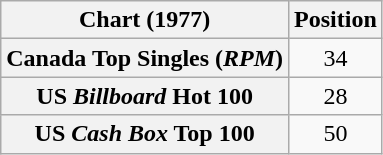<table class="wikitable sortable plainrowheaders" style="text-align:center">
<tr>
<th scope="col">Chart (1977)</th>
<th scope="col">Position</th>
</tr>
<tr>
<th scope="row">Canada Top Singles (<em>RPM</em>)</th>
<td>34</td>
</tr>
<tr>
<th scope="row">US <em>Billboard</em> Hot 100</th>
<td>28</td>
</tr>
<tr>
<th scope="row">US <em>Cash Box</em> Top 100</th>
<td>50</td>
</tr>
</table>
